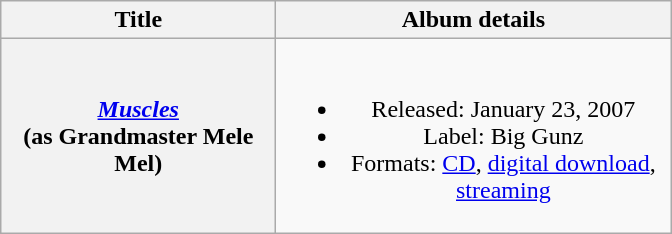<table class="wikitable plainrowheaders" style="text-align:center;" border="1">
<tr>
<th scope="col" style="width:11em;">Title</th>
<th scope="col" style="width:16em;">Album details</th>
</tr>
<tr>
<th scope="row"><em><a href='#'>Muscles</a></em><br><span>(as Grandmaster Mele Mel)</span></th>
<td><br><ul><li>Released: January 23, 2007</li><li>Label: Big Gunz</li><li>Formats: <a href='#'>CD</a>, <a href='#'>digital download</a>, <a href='#'>streaming</a></li></ul></td>
</tr>
</table>
